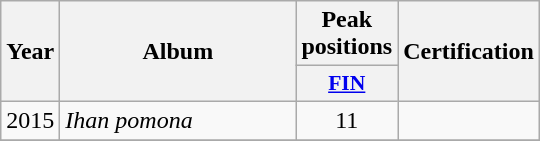<table class="wikitable">
<tr>
<th align="center" rowspan="2" width="10">Year</th>
<th align="center" rowspan="2" width="150">Album</th>
<th align="center" colspan="1" width="20">Peak positions</th>
<th align="center" rowspan="2" width="70">Certification</th>
</tr>
<tr>
<th scope="col" style="width:3em;font-size:90%;"><a href='#'>FIN</a><br></th>
</tr>
<tr>
<td style="text-align:center;">2015</td>
<td><em>Ihan pomona</em></td>
<td style="text-align:center;">11</td>
<td style="text-align:center;"></td>
</tr>
<tr>
</tr>
</table>
